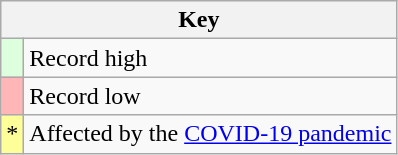<table class="wikitable">
<tr>
<th colspan=2>Key</th>
</tr>
<tr>
<td style="background:#dfd;"> </td>
<td>Record high</td>
</tr>
<tr>
<td style="background:#ffb6b6;"> </td>
<td>Record low</td>
</tr>
<tr>
<td style="background:#ff9;">*</td>
<td>Affected by the <a href='#'>COVID-19 pandemic</a></td>
</tr>
</table>
